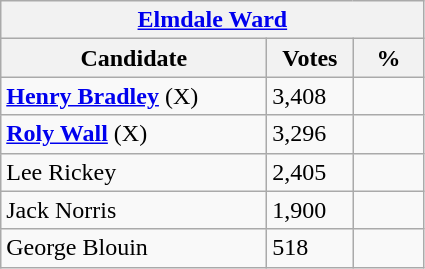<table class="wikitable">
<tr>
<th colspan="3"><a href='#'>Elmdale Ward</a></th>
</tr>
<tr>
<th style="width: 170px">Candidate</th>
<th style="width: 50px">Votes</th>
<th style="width: 40px">%</th>
</tr>
<tr>
<td><strong><a href='#'>Henry Bradley</a></strong> (X)</td>
<td>3,408</td>
<td></td>
</tr>
<tr>
<td><strong><a href='#'>Roly Wall</a></strong> (X)</td>
<td>3,296</td>
<td></td>
</tr>
<tr>
<td>Lee Rickey</td>
<td>2,405</td>
<td></td>
</tr>
<tr>
<td>Jack Norris</td>
<td>1,900</td>
<td></td>
</tr>
<tr>
<td>George Blouin</td>
<td>518</td>
<td></td>
</tr>
</table>
